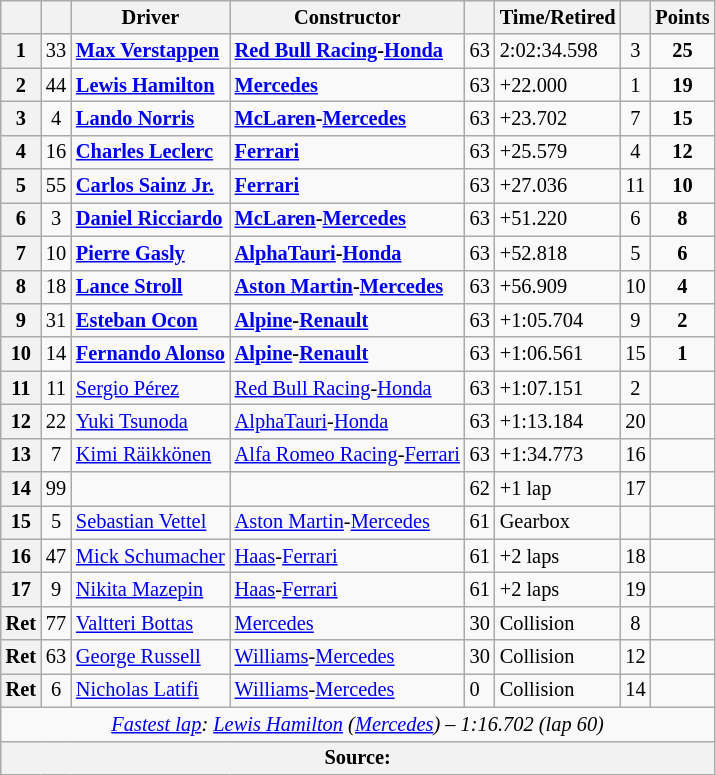<table class="wikitable sortable" style="font-size: 85%;">
<tr>
<th scope="col"></th>
<th scope="col"></th>
<th scope="col">Driver</th>
<th scope="col">Constructor</th>
<th scope="col" class="unsortable"></th>
<th scope="col" class="unsortable">Time/Retired</th>
<th scope="col"></th>
<th scope="col">Points</th>
</tr>
<tr>
<th>1</th>
<td align="center">33</td>
<td data-sort-value="ver"><strong> <a href='#'>Max Verstappen</a></strong></td>
<td><strong><a href='#'>Red Bull Racing</a>-<a href='#'>Honda</a></strong></td>
<td>63</td>
<td>2:02:34.598</td>
<td align="center">3</td>
<td align="center"><strong>25</strong></td>
</tr>
<tr>
<th>2</th>
<td align="center">44</td>
<td data-sort-value="ham"><strong> <a href='#'>Lewis Hamilton</a></strong></td>
<td><a href='#'><strong>Mercedes</strong></a></td>
<td>63</td>
<td>+22.000</td>
<td align="center">1</td>
<td align="center"><strong>19</strong></td>
</tr>
<tr>
<th>3</th>
<td align="center">4</td>
<td data-sort-value="nor"><strong> <a href='#'>Lando Norris</a></strong></td>
<td><strong><a href='#'>McLaren</a>-<a href='#'>Mercedes</a></strong></td>
<td>63</td>
<td>+23.702</td>
<td align="center">7</td>
<td align="center"><strong>15</strong></td>
</tr>
<tr>
<th>4</th>
<td align="center">16</td>
<td data-sort-value="lec"><strong> <a href='#'>Charles Leclerc</a></strong></td>
<td><a href='#'><strong>Ferrari</strong></a></td>
<td>63</td>
<td>+25.579</td>
<td align="center">4</td>
<td align="center"><strong>12</strong></td>
</tr>
<tr>
<th>5</th>
<td align="center">55</td>
<td data-sort-value="sai"><strong> <a href='#'>Carlos Sainz Jr.</a></strong></td>
<td><a href='#'><strong>Ferrari</strong></a></td>
<td>63</td>
<td>+27.036</td>
<td align="center">11</td>
<td align="center"><strong>10</strong></td>
</tr>
<tr>
<th>6</th>
<td align="center">3</td>
<td data-sort-value="ric"><strong> <a href='#'>Daniel Ricciardo</a></strong></td>
<td><strong><a href='#'>McLaren</a>-<a href='#'>Mercedes</a></strong></td>
<td>63</td>
<td>+51.220</td>
<td align="center">6</td>
<td align="center"><strong>8</strong></td>
</tr>
<tr>
<th>7</th>
<td align="center">10</td>
<td data-sort-value="gas"><strong> <a href='#'>Pierre Gasly</a></strong></td>
<td><strong><a href='#'>AlphaTauri</a>-<a href='#'>Honda</a></strong></td>
<td>63</td>
<td>+52.818</td>
<td align="center">5</td>
<td align="center"><strong>6</strong></td>
</tr>
<tr>
<th>8</th>
<td align="center">18</td>
<td data-sort-value="str"><strong> <a href='#'>Lance Stroll</a></strong></td>
<td><strong><a href='#'>Aston Martin</a>-<a href='#'>Mercedes</a></strong></td>
<td>63</td>
<td>+56.909</td>
<td align="center">10</td>
<td align="center"><strong>4</strong></td>
</tr>
<tr>
<th>9</th>
<td align="center">31</td>
<td data-sort-value="oco"><strong> <a href='#'>Esteban Ocon</a></strong></td>
<td nowrap=""><strong><a href='#'>Alpine</a>-<a href='#'>Renault</a></strong></td>
<td>63</td>
<td>+1:05.704</td>
<td align="center">9</td>
<td align="center"><strong>2</strong></td>
</tr>
<tr>
<th>10</th>
<td align="center">14</td>
<td data-sort-value="alo"> <strong><a href='#'>Fernando Alonso</a></strong></td>
<td><strong><a href='#'>Alpine</a>-<a href='#'>Renault</a></strong></td>
<td>63</td>
<td>+1:06.561</td>
<td align="center">15</td>
<td align="center"><strong>1</strong></td>
</tr>
<tr>
<th>11</th>
<td align="center">11</td>
<td data-sort-value="per"> <a href='#'>Sergio Pérez</a></td>
<td><a href='#'>Red Bull Racing</a>-<a href='#'>Honda</a></td>
<td>63</td>
<td>+1:07.151</td>
<td align="center">2</td>
<td></td>
</tr>
<tr>
<th>12</th>
<td align="center">22</td>
<td data-sort-value="tsu"> <a href='#'>Yuki Tsunoda</a></td>
<td><a href='#'>AlphaTauri</a>-<a href='#'>Honda</a></td>
<td>63</td>
<td>+1:13.184</td>
<td align="center">20</td>
<td></td>
</tr>
<tr>
<th>13</th>
<td align="center">7</td>
<td data-sort-value="rai"> <a href='#'>Kimi Räikkönen</a></td>
<td nowrap=""><a href='#'>Alfa Romeo Racing</a>-<a href='#'>Ferrari</a></td>
<td>63</td>
<td>+1:34.773</td>
<td align="center">16</td>
<td align="center"></td>
</tr>
<tr>
<th>14</th>
<td align="center">99</td>
<td data-sort-value="gio"></td>
<td></td>
<td>62</td>
<td>+1 lap</td>
<td align="center">17</td>
<td></td>
</tr>
<tr>
<th>15</th>
<td align="center">5</td>
<td data-sort-value="vet"> <a href='#'>Sebastian Vettel</a></td>
<td><a href='#'>Aston Martin</a>-<a href='#'>Mercedes</a></td>
<td>61</td>
<td>Gearbox</td>
<td align="center" data-sort-value="21"></td>
<td></td>
</tr>
<tr>
<th>16</th>
<td align="center">47</td>
<td data-sort-value="sch"> <a href='#'>Mick Schumacher</a></td>
<td><a href='#'>Haas</a>-<a href='#'>Ferrari</a></td>
<td>61</td>
<td>+2 laps</td>
<td align="center">18</td>
<td></td>
</tr>
<tr>
<th>17</th>
<td align="center">9</td>
<td data-sort-value="maz"><a href='#'>Nikita Mazepin</a></td>
<td><a href='#'>Haas</a>-<a href='#'>Ferrari</a></td>
<td>61</td>
<td>+2 laps</td>
<td align="center">19</td>
<td></td>
</tr>
<tr>
<th data-sort-value="18">Ret</th>
<td align="center">77</td>
<td data-sort-value="bot"> <a href='#'>Valtteri Bottas</a></td>
<td><a href='#'>Mercedes</a></td>
<td>30</td>
<td>Collision</td>
<td align="center">8</td>
<td></td>
</tr>
<tr>
<th data-sort-value="19">Ret</th>
<td align="center">63</td>
<td data-sort-value="rus"> <a href='#'>George Russell</a></td>
<td><a href='#'>Williams</a>-<a href='#'>Mercedes</a></td>
<td>30</td>
<td>Collision</td>
<td align="center">12</td>
<td></td>
</tr>
<tr>
<th data-sort-value="20">Ret</th>
<td align="center">6</td>
<td data-sort-value="lat"> <a href='#'>Nicholas Latifi</a></td>
<td nowrap=""><a href='#'>Williams</a>-<a href='#'>Mercedes</a></td>
<td>0</td>
<td>Collision</td>
<td align="center">14</td>
<td></td>
</tr>
<tr class="sortbottom">
<td colspan="8" align="center"><em><a href='#'>Fastest lap</a>:</em>  <em><a href='#'>Lewis Hamilton</a> (<a href='#'>Mercedes</a>) – 1:16.702 (lap 60)</em></td>
</tr>
<tr>
<th colspan="8">Source:</th>
</tr>
</table>
